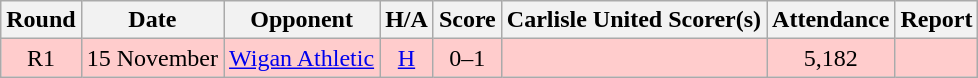<table class="wikitable" style="text-align:center">
<tr>
<th>Round</th>
<th>Date</th>
<th>Opponent</th>
<th>H/A</th>
<th>Score</th>
<th>Carlisle United Scorer(s)</th>
<th>Attendance</th>
<th>Report</th>
</tr>
<tr bgcolor=#FFCCCC>
<td>R1</td>
<td align=left>15 November</td>
<td align=left><a href='#'>Wigan Athletic</a></td>
<td><a href='#'>H</a></td>
<td>0–1</td>
<td align=left></td>
<td>5,182</td>
<td></td>
</tr>
</table>
